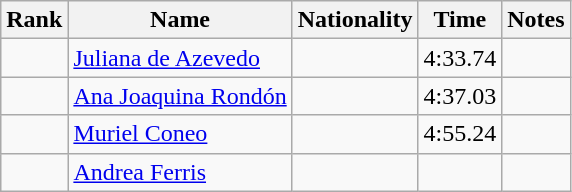<table class="wikitable sortable" style="text-align:center">
<tr>
<th>Rank</th>
<th>Name</th>
<th>Nationality</th>
<th>Time</th>
<th>Notes</th>
</tr>
<tr>
<td></td>
<td align=left><a href='#'>Juliana de Azevedo</a></td>
<td align=left></td>
<td>4:33.74</td>
<td></td>
</tr>
<tr>
<td></td>
<td align=left><a href='#'>Ana Joaquina Rondón</a></td>
<td align=left></td>
<td>4:37.03</td>
<td></td>
</tr>
<tr>
<td></td>
<td align=left><a href='#'>Muriel Coneo</a></td>
<td align=left></td>
<td>4:55.24</td>
<td></td>
</tr>
<tr>
<td></td>
<td align=left><a href='#'>Andrea Ferris</a></td>
<td align=left></td>
<td></td>
<td></td>
</tr>
</table>
